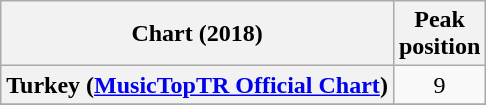<table class="wikitable plainrowheaders sortable" style="text-align:center;" border="1">
<tr>
<th scope="col">Chart (2018)</th>
<th scope="col">Peak<br>position</th>
</tr>
<tr>
<th scope="row">Turkey (<a href='#'>MusicTopTR Official Chart</a>)</th>
<td>9</td>
</tr>
<tr>
</tr>
</table>
